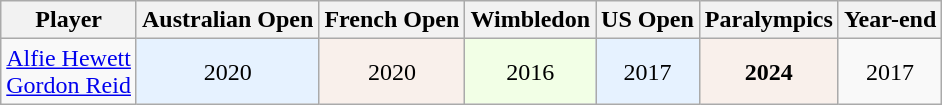<table class="wikitable sortable" style="text-align:center">
<tr>
<th>Player</th>
<th>Australian Open</th>
<th>French Open</th>
<th>Wimbledon</th>
<th>US Open</th>
<th>Paralympics</th>
<th>Year-end</th>
</tr>
<tr>
<td style="text-align:left;"> <a href='#'>Alfie Hewett</a><br> <a href='#'>Gordon Reid</a></td>
<td style="background: #e6f2ff;">2020</td>
<td style="background: #f9f0eb;">2020</td>
<td style="background: #f2ffe6;">2016</td>
<td style="background: #e6f2ff;">2017</td>
<td style="background: #f9f0eb;"><strong>2024</strong></td>
<td>2017</td>
</tr>
</table>
